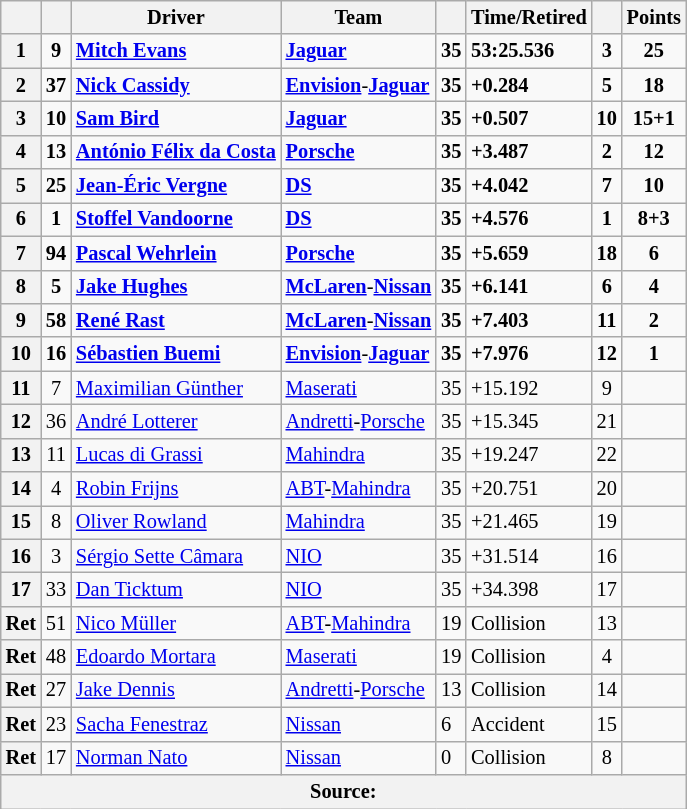<table class="wikitable sortable" style="font-size: 85%">
<tr>
<th scope="col"></th>
<th scope="col"></th>
<th scope="col">Driver</th>
<th scope="col">Team</th>
<th scope="col"></th>
<th scope="col" class="unsortable">Time/Retired</th>
<th scope="col"></th>
<th scope="col">Points</th>
</tr>
<tr>
<th scope="row"><strong>1</strong></th>
<td align="center"><strong>9</strong></td>
<td data-sort-value=" "><strong> <a href='#'>Mitch Evans</a></strong></td>
<td><strong><a href='#'>Jaguar</a></strong></td>
<td><strong>35</strong></td>
<td><strong>53:25.536</strong></td>
<td align="center"><strong>3</strong></td>
<td align="center"><strong>25</strong></td>
</tr>
<tr>
<th scope="row">2</th>
<td align="center"><strong>37</strong></td>
<td data-sort-value=" "><strong> <a href='#'>Nick Cassidy</a></strong></td>
<td><a href='#'><strong>Envision</strong></a>-<a href='#'><strong>Jaguar</strong></a></td>
<td><strong>35</strong></td>
<td><strong>+0.284</strong></td>
<td align="center"><strong>5</strong></td>
<td align="center"><strong>18</strong></td>
</tr>
<tr>
<th scope="row"><strong>3</strong></th>
<td align="center"><strong>10</strong></td>
<td data-sort-value=" "><strong> <a href='#'>Sam Bird</a></strong></td>
<td><strong><a href='#'>Jaguar</a></strong></td>
<td><strong>35</strong></td>
<td><strong>+0.507</strong></td>
<td align="center"><strong>10</strong></td>
<td align="center"><strong>15+1</strong></td>
</tr>
<tr>
<th scope="row">4</th>
<td align="center"><strong>13</strong></td>
<td data-sort-value=" "><strong> <a href='#'>António Félix da Costa</a></strong></td>
<td><a href='#'><strong>Porsche</strong></a></td>
<td><strong>35</strong></td>
<td><strong>+3.487</strong></td>
<td align="center"><strong>2</strong></td>
<td align="center"><strong>12</strong></td>
</tr>
<tr>
<th scope="row">5</th>
<td align="center"><strong>25</strong></td>
<td data-sort-value=" "><strong> <a href='#'>Jean-Éric Vergne</a></strong></td>
<td><a href='#'><strong>DS</strong></a></td>
<td><strong>35</strong></td>
<td><strong>+4.042</strong></td>
<td align="center"><strong>7</strong></td>
<td align="center"><strong>10</strong></td>
</tr>
<tr>
<th scope="row">6</th>
<td align="center"><strong>1</strong></td>
<td data-sort-value=" "><strong> <a href='#'>Stoffel Vandoorne</a></strong></td>
<td><strong><a href='#'>DS</a></strong></td>
<td><strong>35</strong></td>
<td><strong>+4.576</strong></td>
<td align="center"><strong>1</strong></td>
<td align="center"><strong>8+3</strong></td>
</tr>
<tr>
<th scope="row"><strong>7</strong></th>
<td align="center"><strong>94</strong></td>
<td data-sort-value=" "><strong> <a href='#'>Pascal Wehrlein</a></strong></td>
<td><strong><a href='#'>Porsche</a></strong></td>
<td><strong>35</strong></td>
<td><strong>+5.659</strong></td>
<td align="center"><strong>18</strong></td>
<td align="center"><strong>6</strong></td>
</tr>
<tr>
<th scope="row">8</th>
<td align="center"><strong>5</strong></td>
<td data-sort-value=" "> <strong><a href='#'>Jake Hughes</a></strong></td>
<td><a href='#'><strong>McLaren</strong></a>-<strong><a href='#'>Nissan</a></strong></td>
<td><strong>35</strong></td>
<td><strong>+6.141</strong></td>
<td align="center"><strong>6</strong></td>
<td align="center"><strong>4</strong></td>
</tr>
<tr>
<th scope="row">9</th>
<td align="center"><strong>58</strong></td>
<td data-sort-value=" "><strong> <a href='#'>René Rast</a></strong></td>
<td><a href='#'><strong>McLaren</strong></a>-<strong><a href='#'>Nissan</a></strong></td>
<td><strong>35</strong></td>
<td><strong>+7.403</strong></td>
<td align="center"><strong>11</strong></td>
<td align="center"><strong>2</strong></td>
</tr>
<tr>
<th scope="row">10</th>
<td align="center"><strong>16</strong></td>
<td data-sort-value=" "> <strong><a href='#'>Sébastien Buemi</a></strong></td>
<td><a href='#'><strong>Envision</strong></a>-<a href='#'><strong>Jaguar</strong></a></td>
<td><strong>35</strong></td>
<td><strong>+7.976</strong></td>
<td align="center"><strong>12</strong></td>
<td align="center"><strong>1</strong></td>
</tr>
<tr>
<th scope="row">11</th>
<td align="center">7</td>
<td data-sort-value=" "> <a href='#'>Maximilian Günther</a></td>
<td><a href='#'>Maserati</a></td>
<td>35</td>
<td>+15.192</td>
<td align="center">9</td>
<td align="center"></td>
</tr>
<tr>
<th scope="row">12</th>
<td align="center">36</td>
<td data-sort-value=" "> <a href='#'>André Lotterer</a></td>
<td><a href='#'>Andretti</a>-<a href='#'>Porsche</a></td>
<td>35</td>
<td>+15.345</td>
<td align="center">21</td>
<td align="center"></td>
</tr>
<tr>
<th scope="row">13</th>
<td align="center">11</td>
<td data-sort-value=" "> <a href='#'>Lucas di Grassi</a></td>
<td><a href='#'>Mahindra</a></td>
<td>35</td>
<td>+19.247</td>
<td align="center">22</td>
<td align="center"></td>
</tr>
<tr>
<th scope="row">14</th>
<td align="center">4</td>
<td data-sort-value=" "> <a href='#'>Robin Frijns</a></td>
<td><a href='#'>ABT</a>-<a href='#'>Mahindra</a></td>
<td>35</td>
<td>+20.751</td>
<td align="center">20</td>
<td align="center"></td>
</tr>
<tr>
<th scope="row">15</th>
<td align="center">8</td>
<td data-sort-value=" "> <a href='#'>Oliver Rowland</a></td>
<td><a href='#'>Mahindra</a></td>
<td>35</td>
<td>+21.465</td>
<td align="center">19</td>
<td align="center"></td>
</tr>
<tr>
<th scope="row">16</th>
<td align="center">3</td>
<td data-sort-value=" "> <a href='#'>Sérgio Sette Câmara</a></td>
<td><a href='#'>NIO</a></td>
<td>35</td>
<td>+31.514</td>
<td align="center">16</td>
<td align="center"></td>
</tr>
<tr>
<th scope="row">17</th>
<td align="center">33</td>
<td data-sort-value=" "> <a href='#'>Dan Ticktum</a></td>
<td><a href='#'>NIO</a></td>
<td>35</td>
<td>+34.398</td>
<td align="center">17</td>
<td align="center"></td>
</tr>
<tr>
<th scope="row">Ret</th>
<td align="center">51</td>
<td data-sort-value=" "> <a href='#'>Nico Müller</a></td>
<td><a href='#'>ABT</a>-<a href='#'>Mahindra</a></td>
<td>19</td>
<td>Collision</td>
<td align="center">13</td>
<td align="center"></td>
</tr>
<tr>
<th scope="row">Ret</th>
<td align="center">48</td>
<td data-sort-value=" "> <a href='#'>Edoardo Mortara</a></td>
<td><a href='#'>Maserati</a></td>
<td>19</td>
<td>Collision</td>
<td align="center">4</td>
<td align="center"></td>
</tr>
<tr>
<th scope="row">Ret</th>
<td align="center">27</td>
<td data-sort-value=" "> <a href='#'>Jake Dennis</a></td>
<td><a href='#'>Andretti</a>-<a href='#'>Porsche</a></td>
<td>13</td>
<td>Collision</td>
<td align="center">14</td>
<td align="center"></td>
</tr>
<tr>
<th scope="row">Ret</th>
<td align="center">23</td>
<td data-sort-value=" "> <a href='#'>Sacha Fenestraz</a></td>
<td><a href='#'>Nissan</a></td>
<td>6</td>
<td>Accident</td>
<td align="center">15</td>
<td align="center"></td>
</tr>
<tr>
<th scope="row">Ret</th>
<td align="center">17</td>
<td data-sort-value=" "> <a href='#'>Norman Nato</a></td>
<td><a href='#'>Nissan</a></td>
<td>0</td>
<td>Collision</td>
<td align="center">8</td>
<td align="center"></td>
</tr>
<tr>
<th colspan="8">Source:</th>
</tr>
</table>
